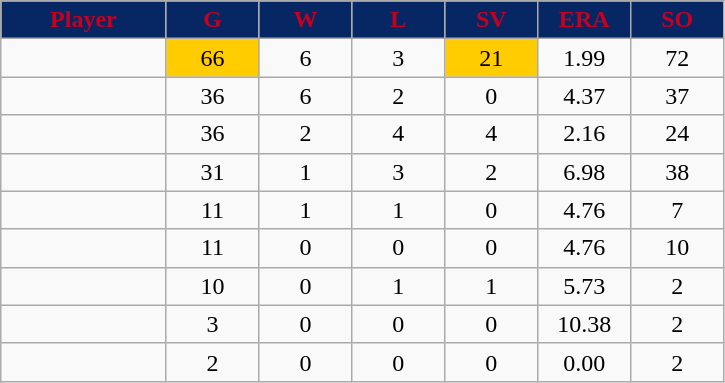<table class="wikitable sortable">
<tr>
<th style="background:#072764;color:#c6011f;" width="16%">Player</th>
<th style="background:#072764;color:#c6011f;" width="9%">G</th>
<th style="background:#072764;color:#c6011f;" width="9%">W</th>
<th style="background:#072764;color:#c6011f;" width="9%">L</th>
<th style="background:#072764;color:#c6011f;" width="9%">SV</th>
<th style="background:#072764;color:#c6011f;" width="9%">ERA</th>
<th style="background:#072764;color:#c6011f;" width="9%">SO</th>
</tr>
<tr align="center">
<td></td>
<td bgcolor="#FFCC00">66</td>
<td>6</td>
<td>3</td>
<td bgcolor="#FFCC00">21</td>
<td>1.99</td>
<td>72</td>
</tr>
<tr align="center">
<td></td>
<td>36</td>
<td>6</td>
<td>2</td>
<td>0</td>
<td>4.37</td>
<td>37</td>
</tr>
<tr align="center">
<td></td>
<td>36</td>
<td>2</td>
<td>4</td>
<td>4</td>
<td>2.16</td>
<td>24</td>
</tr>
<tr align="center">
<td></td>
<td>31</td>
<td>1</td>
<td>3</td>
<td>2</td>
<td>6.98</td>
<td>38</td>
</tr>
<tr align="center">
<td></td>
<td>11</td>
<td>1</td>
<td>1</td>
<td>0</td>
<td>4.76</td>
<td>7</td>
</tr>
<tr align="center">
<td></td>
<td>11</td>
<td>0</td>
<td>0</td>
<td>0</td>
<td>4.76</td>
<td>10</td>
</tr>
<tr align="center">
<td></td>
<td>10</td>
<td>0</td>
<td>1</td>
<td>1</td>
<td>5.73</td>
<td>2</td>
</tr>
<tr align="center">
<td></td>
<td>3</td>
<td>0</td>
<td>0</td>
<td>0</td>
<td>10.38</td>
<td>2</td>
</tr>
<tr align="center">
<td></td>
<td>2</td>
<td>0</td>
<td>0</td>
<td>0</td>
<td>0.00</td>
<td>2</td>
</tr>
</table>
